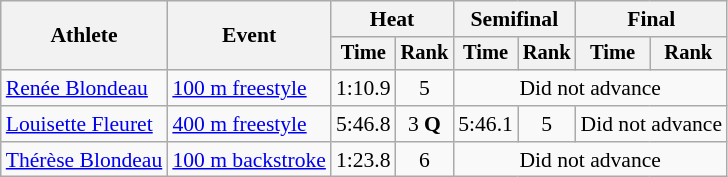<table class=wikitable style="font-size:90%;">
<tr>
<th rowspan=2>Athlete</th>
<th rowspan=2>Event</th>
<th colspan=2>Heat</th>
<th colspan=2>Semifinal</th>
<th colspan=2>Final</th>
</tr>
<tr style="font-size:95%">
<th>Time</th>
<th>Rank</th>
<th>Time</th>
<th>Rank</th>
<th>Time</th>
<th>Rank</th>
</tr>
<tr align=center>
<td align=left><a href='#'>Renée Blondeau</a></td>
<td align=left><a href='#'>100 m freestyle</a></td>
<td>1:10.9</td>
<td>5</td>
<td colspan=4>Did not advance</td>
</tr>
<tr align=center>
<td align=left><a href='#'>Louisette Fleuret</a></td>
<td align=left><a href='#'>400 m freestyle</a></td>
<td>5:46.8</td>
<td>3 <strong>Q</strong></td>
<td>5:46.1</td>
<td>5</td>
<td colspan=2>Did not advance</td>
</tr>
<tr align=center>
<td align=left><a href='#'>Thérèse Blondeau</a></td>
<td align=left><a href='#'>100 m backstroke</a></td>
<td>1:23.8</td>
<td>6</td>
<td colspan=4>Did not advance</td>
</tr>
</table>
